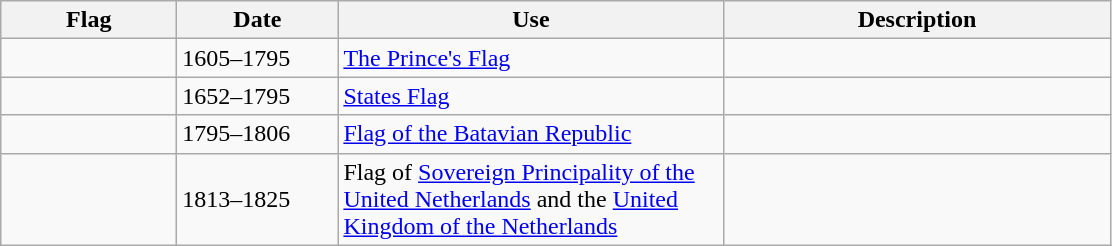<table class="wikitable">
<tr>
<th style="width:110px;">Flag</th>
<th style="width:100px;">Date</th>
<th style="width:250px;">Use</th>
<th style="width:250px;">Description</th>
</tr>
<tr>
<td></td>
<td>1605–1795</td>
<td><a href='#'>The Prince's Flag</a></td>
<td></td>
</tr>
<tr>
<td></td>
<td>1652–1795</td>
<td><a href='#'>States Flag</a></td>
<td></td>
</tr>
<tr>
<td></td>
<td>1795–1806</td>
<td><a href='#'>Flag of the Batavian Republic</a></td>
<td></td>
</tr>
<tr>
<td></td>
<td>1813–1825</td>
<td>Flag of <a href='#'>Sovereign Principality of the United Netherlands</a> and the <a href='#'>United Kingdom of the Netherlands</a></td>
<td></td>
</tr>
</table>
